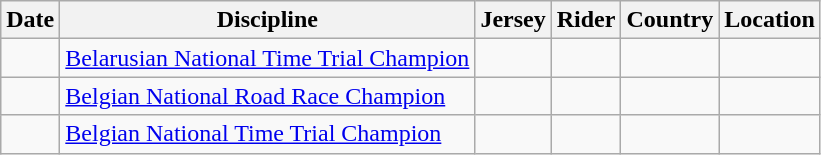<table class="wikitable">
<tr>
<th>Date</th>
<th>Discipline</th>
<th>Jersey</th>
<th>Rider</th>
<th>Country</th>
<th>Location</th>
</tr>
<tr>
<td></td>
<td><a href='#'>Belarusian National Time Trial Champion</a></td>
<td></td>
<td></td>
<td></td>
<td></td>
</tr>
<tr>
<td></td>
<td><a href='#'>Belgian National Road Race Champion</a></td>
<td></td>
<td></td>
<td></td>
<td></td>
</tr>
<tr>
<td></td>
<td><a href='#'>Belgian National Time Trial Champion</a></td>
<td></td>
<td></td>
<td></td>
<td></td>
</tr>
</table>
